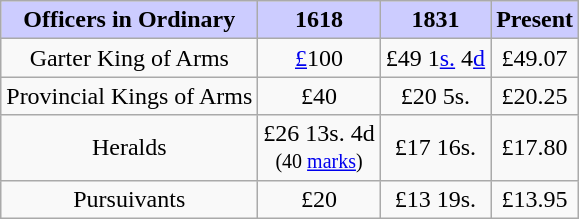<table class="wikitable" style="text-align:center;">
<tr>
<th style="background:#ccf;">Officers in Ordinary</th>
<th style="background:#ccf;">1618</th>
<th style="background:#ccf;">1831</th>
<th style="background:#ccf;">Present</th>
</tr>
<tr>
<td>Garter King of Arms</td>
<td><a href='#'>£</a>100</td>
<td>£49 1<a href='#'>s.</a> 4<a href='#'>d</a></td>
<td>£49.07</td>
</tr>
<tr>
<td>Provincial Kings of Arms</td>
<td>£40</td>
<td>£20 5s.</td>
<td>£20.25</td>
</tr>
<tr>
<td>Heralds</td>
<td>£26 13s. 4d<br><small>(40 <a href='#'>marks</a>)</small></td>
<td>£17 16s.</td>
<td>£17.80</td>
</tr>
<tr>
<td>Pursuivants</td>
<td>£20</td>
<td>£13 19s.</td>
<td>£13.95</td>
</tr>
</table>
